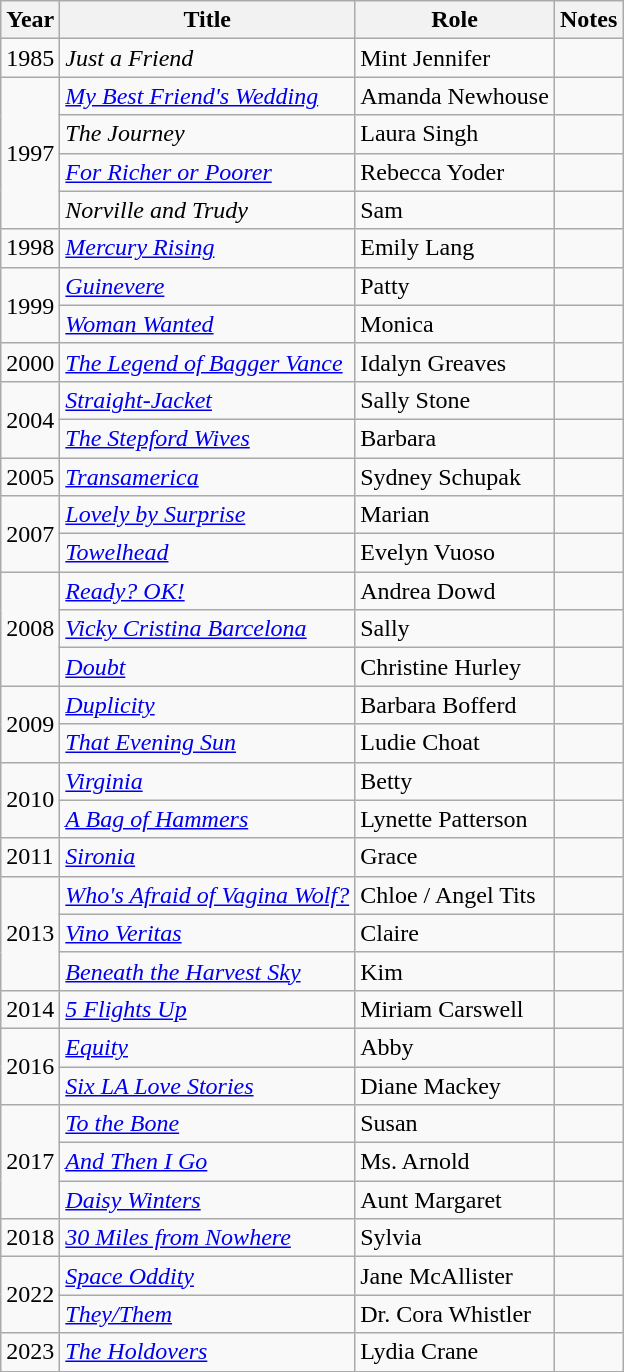<table class="wikitable sortable">
<tr>
<th>Year</th>
<th>Title</th>
<th>Role</th>
<th class="unsortable">Notes</th>
</tr>
<tr>
<td>1985</td>
<td><em>Just a Friend</em></td>
<td>Mint Jennifer</td>
<td></td>
</tr>
<tr>
<td rowspan=4>1997</td>
<td><em><a href='#'>My Best Friend's Wedding</a></em></td>
<td>Amanda Newhouse</td>
<td></td>
</tr>
<tr>
<td data-sort-value="Journey, The"><em>The Journey</em></td>
<td>Laura Singh</td>
<td></td>
</tr>
<tr>
<td><em><a href='#'>For Richer or Poorer</a></em></td>
<td>Rebecca Yoder</td>
<td></td>
</tr>
<tr>
<td><em>Norville and Trudy</em></td>
<td>Sam</td>
<td></td>
</tr>
<tr>
<td>1998</td>
<td><em><a href='#'>Mercury Rising</a></em></td>
<td>Emily Lang</td>
<td></td>
</tr>
<tr>
<td rowspan=2>1999</td>
<td><em><a href='#'>Guinevere</a></em></td>
<td>Patty</td>
<td></td>
</tr>
<tr>
<td><em><a href='#'>Woman Wanted</a></em></td>
<td>Monica</td>
<td></td>
</tr>
<tr>
<td>2000</td>
<td data-sort-value="Legend of Bagger Vance, The"><em><a href='#'>The Legend of Bagger Vance</a></em></td>
<td>Idalyn Greaves</td>
<td></td>
</tr>
<tr>
<td rowspan=2>2004</td>
<td><em><a href='#'>Straight-Jacket</a></em></td>
<td>Sally Stone</td>
<td></td>
</tr>
<tr>
<td data-sort-value="Stepford Wives, The"><em><a href='#'>The Stepford Wives</a></em></td>
<td>Barbara</td>
<td></td>
</tr>
<tr>
<td>2005</td>
<td><em><a href='#'>Transamerica</a></em></td>
<td>Sydney Schupak</td>
<td></td>
</tr>
<tr>
<td rowspan=2>2007</td>
<td><em><a href='#'>Lovely by Surprise</a></em></td>
<td>Marian</td>
<td></td>
</tr>
<tr>
<td><em><a href='#'>Towelhead</a></em></td>
<td>Evelyn Vuoso</td>
<td></td>
</tr>
<tr>
<td rowspan=3>2008</td>
<td><em><a href='#'>Ready? OK!</a></em></td>
<td>Andrea Dowd</td>
<td></td>
</tr>
<tr>
<td><em><a href='#'>Vicky Cristina Barcelona</a></em></td>
<td>Sally</td>
<td></td>
</tr>
<tr>
<td><em><a href='#'>Doubt</a></em></td>
<td>Christine Hurley</td>
<td></td>
</tr>
<tr>
<td rowspan=2>2009</td>
<td><em><a href='#'>Duplicity</a></em></td>
<td>Barbara Bofferd</td>
<td></td>
</tr>
<tr>
<td><em><a href='#'>That Evening Sun</a></em></td>
<td>Ludie Choat</td>
<td></td>
</tr>
<tr>
<td rowspan=2>2010</td>
<td><em><a href='#'>Virginia</a></em></td>
<td>Betty</td>
<td></td>
</tr>
<tr>
<td data-sort-value="Bag of Hammers, A"><em><a href='#'>A Bag of Hammers</a></em></td>
<td>Lynette Patterson</td>
<td></td>
</tr>
<tr>
<td>2011</td>
<td><em><a href='#'>Sironia</a></em></td>
<td>Grace</td>
<td></td>
</tr>
<tr>
<td rowspan=3>2013</td>
<td><em><a href='#'>Who's Afraid of Vagina Wolf?</a></em></td>
<td>Chloe / Angel Tits</td>
<td></td>
</tr>
<tr>
<td><em><a href='#'>Vino Veritas</a></em></td>
<td>Claire</td>
<td></td>
</tr>
<tr>
<td><em><a href='#'>Beneath the Harvest Sky</a></em></td>
<td>Kim</td>
<td></td>
</tr>
<tr>
<td>2014</td>
<td data-sort-value="Five Flights Up"><em><a href='#'>5 Flights Up</a></em></td>
<td>Miriam Carswell</td>
<td></td>
</tr>
<tr>
<td rowspan=2>2016</td>
<td><em><a href='#'>Equity</a></em></td>
<td>Abby</td>
<td></td>
</tr>
<tr>
<td><em><a href='#'>Six LA Love Stories</a></em></td>
<td>Diane Mackey</td>
<td></td>
</tr>
<tr>
<td rowspan=3>2017</td>
<td><em><a href='#'>To the Bone</a></em></td>
<td>Susan</td>
<td></td>
</tr>
<tr>
<td><em><a href='#'>And Then I Go</a></em></td>
<td>Ms. Arnold</td>
<td></td>
</tr>
<tr>
<td><em><a href='#'>Daisy Winters</a></em></td>
<td>Aunt Margaret</td>
<td></td>
</tr>
<tr>
<td>2018</td>
<td data-sort-value="Thirty Miles from Nowhere"><em><a href='#'>30 Miles from Nowhere</a></em></td>
<td>Sylvia</td>
<td></td>
</tr>
<tr>
<td rowspan=2>2022</td>
<td><em><a href='#'>Space Oddity</a></em></td>
<td>Jane McAllister</td>
<td></td>
</tr>
<tr>
<td><em><a href='#'>They/Them</a></em></td>
<td>Dr. Cora Whistler</td>
<td></td>
</tr>
<tr>
<td>2023</td>
<td><em><a href='#'>The Holdovers</a></em></td>
<td>Lydia Crane</td>
<td></td>
</tr>
</table>
